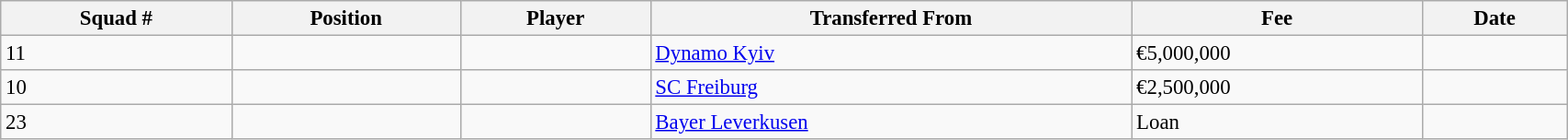<table class="wikitable sortable" style="width:90%; text-align:center; font-size:95%; text-align:left;">
<tr>
<th><strong>Squad #</strong></th>
<th><strong>Position</strong></th>
<th><strong>Player</strong></th>
<th><strong>Transferred From</strong></th>
<th><strong>Fee</strong></th>
<th><strong>Date</strong></th>
</tr>
<tr>
<td>11</td>
<td></td>
<td></td>
<td> <a href='#'>Dynamo Kyiv</a></td>
<td>€5,000,000</td>
<td></td>
</tr>
<tr>
<td>10</td>
<td></td>
<td></td>
<td> <a href='#'>SC Freiburg</a></td>
<td>€2,500,000</td>
<td></td>
</tr>
<tr>
<td>23</td>
<td></td>
<td></td>
<td>   <a href='#'>Bayer Leverkusen</a></td>
<td>Loan</td>
<td></td>
</tr>
</table>
